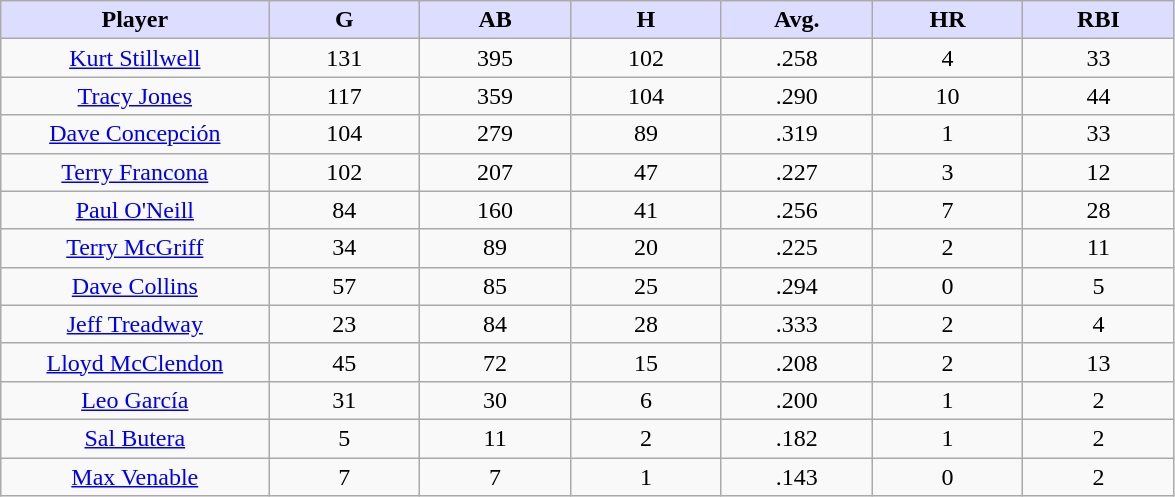<table class="wikitable sortable">
<tr>
<th style="background:#ddf; width:16%;">Player</th>
<th style="background:#ddf; width:9%;">G</th>
<th style="background:#ddf; width:9%;">AB</th>
<th style="background:#ddf; width:9%;">H</th>
<th style="background:#ddf; width:9%;">Avg.</th>
<th style="background:#ddf; width:9%;">HR</th>
<th style="background:#ddf; width:9%;">RBI</th>
</tr>
<tr align="center">
<td><a href='#'>Kurt Stillwell</a></td>
<td>131</td>
<td>395</td>
<td>102</td>
<td>.258</td>
<td>4</td>
<td>33</td>
</tr>
<tr align="center">
<td><a href='#'>Tracy Jones</a></td>
<td>117</td>
<td>359</td>
<td>104</td>
<td>.290</td>
<td>10</td>
<td>44</td>
</tr>
<tr align="center">
<td><a href='#'>Dave Concepción</a></td>
<td>104</td>
<td>279</td>
<td>89</td>
<td>.319</td>
<td>1</td>
<td>33</td>
</tr>
<tr align="center">
<td><a href='#'>Terry Francona</a></td>
<td>102</td>
<td>207</td>
<td>47</td>
<td>.227</td>
<td>3</td>
<td>12</td>
</tr>
<tr align="center">
<td><a href='#'>Paul O'Neill</a></td>
<td>84</td>
<td>160</td>
<td>41</td>
<td>.256</td>
<td>7</td>
<td>28</td>
</tr>
<tr align="center">
<td><a href='#'>Terry McGriff</a></td>
<td>34</td>
<td>89</td>
<td>20</td>
<td>.225</td>
<td>2</td>
<td>11</td>
</tr>
<tr align="center">
<td><a href='#'>Dave Collins</a></td>
<td>57</td>
<td>85</td>
<td>25</td>
<td>.294</td>
<td>0</td>
<td>5</td>
</tr>
<tr align="center">
<td><a href='#'>Jeff Treadway</a></td>
<td>23</td>
<td>84</td>
<td>28</td>
<td>.333</td>
<td>2</td>
<td>4</td>
</tr>
<tr align="center">
<td><a href='#'>Lloyd McClendon</a></td>
<td>45</td>
<td>72</td>
<td>15</td>
<td>.208</td>
<td>2</td>
<td>13</td>
</tr>
<tr align="center">
<td><a href='#'>Leo García</a></td>
<td>31</td>
<td>30</td>
<td>6</td>
<td>.200</td>
<td>1</td>
<td>2</td>
</tr>
<tr align="center">
<td><a href='#'>Sal Butera</a></td>
<td>5</td>
<td>11</td>
<td>2</td>
<td>.182</td>
<td>1</td>
<td>2</td>
</tr>
<tr align="center">
<td><a href='#'>Max Venable</a></td>
<td>7</td>
<td>7</td>
<td>1</td>
<td>.143</td>
<td>0</td>
<td>2</td>
</tr>
</table>
